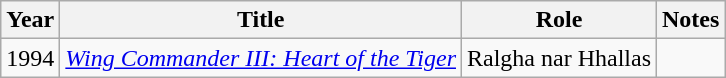<table class="wikitable sortable">
<tr>
<th>Year</th>
<th>Title</th>
<th>Role</th>
<th>Notes</th>
</tr>
<tr>
<td>1994</td>
<td><em><a href='#'>Wing Commander III: Heart of the Tiger</a></em></td>
<td>Ralgha nar Hhallas</td>
<td></td>
</tr>
</table>
